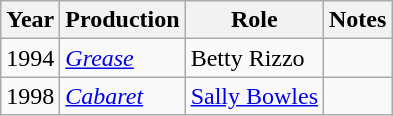<table class="wikitable sortable">
<tr>
<th>Year</th>
<th>Production</th>
<th>Role</th>
<th class="unsortable">Notes</th>
</tr>
<tr>
<td>1994</td>
<td><em><a href='#'>Grease</a></em></td>
<td>Betty Rizzo</td>
<td></td>
</tr>
<tr>
<td>1998</td>
<td><em><a href='#'>Cabaret</a></em></td>
<td><a href='#'>Sally Bowles</a></td>
<td></td>
</tr>
</table>
